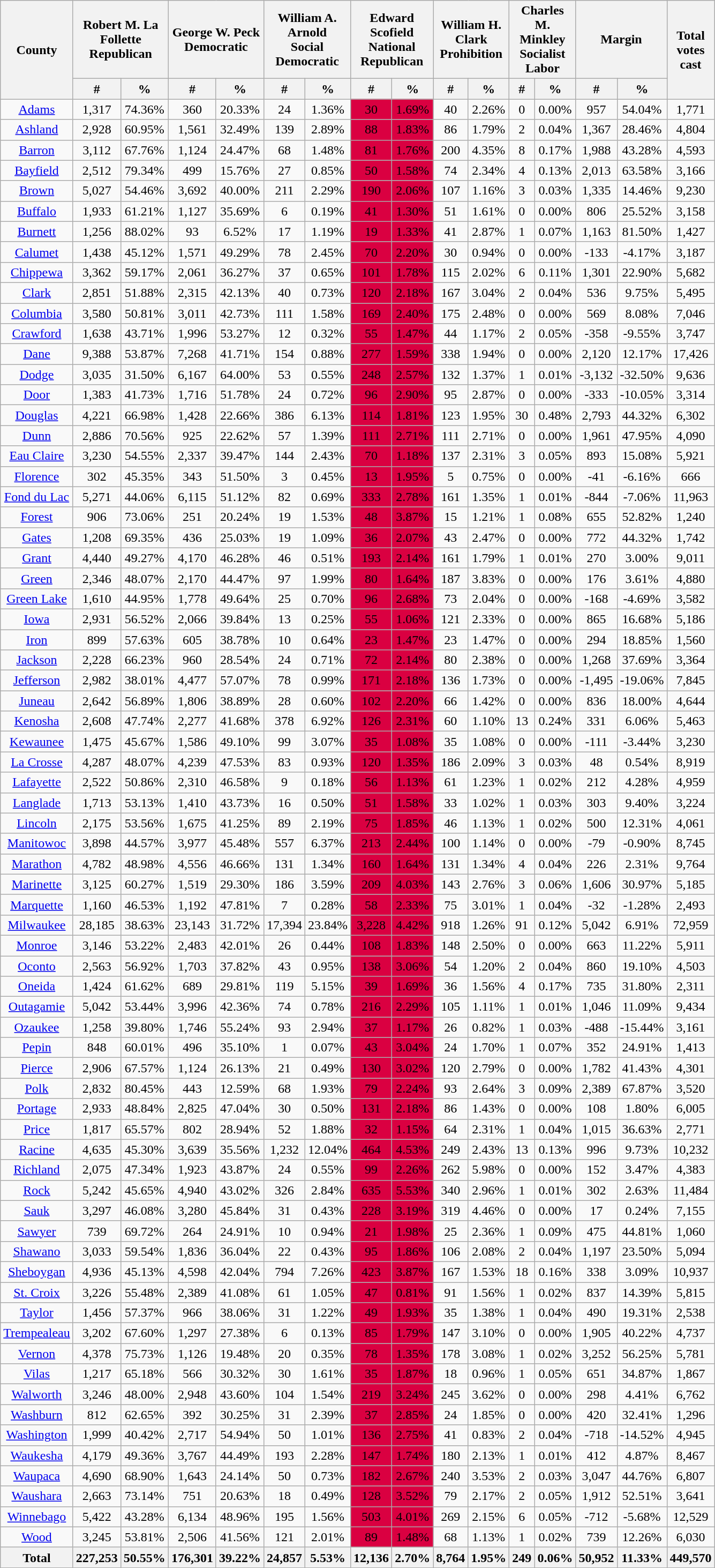<table width="65%" class="wikitable sortable" style="text-align:center">
<tr>
<th rowspan="2" style="text-align:center;">County</th>
<th colspan="2" style="text-align:center;">Robert M. La Follette<br>Republican</th>
<th colspan="2" style="text-align:center;">George W. Peck<br>Democratic</th>
<th colspan="2" style="text-align:center;">William A. Arnold<br>Social Democratic</th>
<th colspan="2" style="text-align:center;">Edward Scofield<br>National Republican</th>
<th colspan="2" style="text-align:center;">William H. Clark<br>Prohibition</th>
<th colspan="2" style="text-align:center;">Charles M. Minkley<br>Socialist Labor</th>
<th colspan="2" style="text-align:center;">Margin</th>
<th rowspan="2" style="text-align:center;">Total votes cast</th>
</tr>
<tr>
<th style="text-align:center;" data-sort-type="number">#</th>
<th style="text-align:center;" data-sort-type="number">%</th>
<th style="text-align:center;" data-sort-type="number">#</th>
<th style="text-align:center;" data-sort-type="number">%</th>
<th style="text-align:center;" data-sort-type="number">#</th>
<th style="text-align:center;" data-sort-type="number">%</th>
<th style="text-align:center;" data-sort-type="number">#</th>
<th style="text-align:center;" data-sort-type="number">%</th>
<th style="text-align:center;" data-sort-type="number">#</th>
<th style="text-align:center;" data-sort-type="number">%</th>
<th style="text-align:center;" data-sort-type="number">#</th>
<th style="text-align:center;" data-sort-type="number">%</th>
<th style="text-align:center;" data-sort-type="number">#</th>
<th style="text-align:center;" data-sort-type="number">%</th>
</tr>
<tr style="text-align:center;">
<td><a href='#'>Adams</a></td>
<td>1,317</td>
<td>74.36%</td>
<td>360</td>
<td>20.33%</td>
<td>24</td>
<td>1.36%</td>
<td bgcolor="#DA0041">30</td>
<td bgcolor="#DA0041">1.69%</td>
<td>40</td>
<td>2.26%</td>
<td>0</td>
<td>0.00%</td>
<td>957</td>
<td>54.04%</td>
<td>1,771</td>
</tr>
<tr style="text-align:center;">
<td><a href='#'>Ashland</a></td>
<td>2,928</td>
<td>60.95%</td>
<td>1,561</td>
<td>32.49%</td>
<td>139</td>
<td>2.89%</td>
<td bgcolor="#DA0041">88</td>
<td bgcolor="#DA0041">1.83%</td>
<td>86</td>
<td>1.79%</td>
<td>2</td>
<td>0.04%</td>
<td>1,367</td>
<td>28.46%</td>
<td>4,804</td>
</tr>
<tr style="text-align:center;">
<td><a href='#'>Barron</a></td>
<td>3,112</td>
<td>67.76%</td>
<td>1,124</td>
<td>24.47%</td>
<td>68</td>
<td>1.48%</td>
<td bgcolor="#DA0041">81</td>
<td bgcolor="#DA0041">1.76%</td>
<td>200</td>
<td>4.35%</td>
<td>8</td>
<td>0.17%</td>
<td>1,988</td>
<td>43.28%</td>
<td>4,593</td>
</tr>
<tr style="text-align:center;">
<td><a href='#'>Bayfield</a></td>
<td>2,512</td>
<td>79.34%</td>
<td>499</td>
<td>15.76%</td>
<td>27</td>
<td>0.85%</td>
<td bgcolor="#DA0041">50</td>
<td bgcolor="#DA0041">1.58%</td>
<td>74</td>
<td>2.34%</td>
<td>4</td>
<td>0.13%</td>
<td>2,013</td>
<td>63.58%</td>
<td>3,166</td>
</tr>
<tr style="text-align:center;">
<td><a href='#'>Brown</a></td>
<td>5,027</td>
<td>54.46%</td>
<td>3,692</td>
<td>40.00%</td>
<td>211</td>
<td>2.29%</td>
<td bgcolor="#DA0041">190</td>
<td bgcolor="#DA0041">2.06%</td>
<td>107</td>
<td>1.16%</td>
<td>3</td>
<td>0.03%</td>
<td>1,335</td>
<td>14.46%</td>
<td>9,230</td>
</tr>
<tr style="text-align:center;">
<td><a href='#'>Buffalo</a></td>
<td>1,933</td>
<td>61.21%</td>
<td>1,127</td>
<td>35.69%</td>
<td>6</td>
<td>0.19%</td>
<td bgcolor="#DA0041">41</td>
<td bgcolor="#DA0041">1.30%</td>
<td>51</td>
<td>1.61%</td>
<td>0</td>
<td>0.00%</td>
<td>806</td>
<td>25.52%</td>
<td>3,158</td>
</tr>
<tr style="text-align:center;">
<td><a href='#'>Burnett</a></td>
<td>1,256</td>
<td>88.02%</td>
<td>93</td>
<td>6.52%</td>
<td>17</td>
<td>1.19%</td>
<td bgcolor="#DA0041">19</td>
<td bgcolor="#DA0041">1.33%</td>
<td>41</td>
<td>2.87%</td>
<td>1</td>
<td>0.07%</td>
<td>1,163</td>
<td>81.50%</td>
<td>1,427</td>
</tr>
<tr style="text-align:center;">
<td><a href='#'>Calumet</a></td>
<td>1,438</td>
<td>45.12%</td>
<td>1,571</td>
<td>49.29%</td>
<td>78</td>
<td>2.45%</td>
<td bgcolor="#DA0041">70</td>
<td bgcolor="#DA0041">2.20%</td>
<td>30</td>
<td>0.94%</td>
<td>0</td>
<td>0.00%</td>
<td>-133</td>
<td>-4.17%</td>
<td>3,187</td>
</tr>
<tr style="text-align:center;">
<td><a href='#'>Chippewa</a></td>
<td>3,362</td>
<td>59.17%</td>
<td>2,061</td>
<td>36.27%</td>
<td>37</td>
<td>0.65%</td>
<td bgcolor="#DA0041">101</td>
<td bgcolor="#DA0041">1.78%</td>
<td>115</td>
<td>2.02%</td>
<td>6</td>
<td>0.11%</td>
<td>1,301</td>
<td>22.90%</td>
<td>5,682</td>
</tr>
<tr style="text-align:center;">
<td><a href='#'>Clark</a></td>
<td>2,851</td>
<td>51.88%</td>
<td>2,315</td>
<td>42.13%</td>
<td>40</td>
<td>0.73%</td>
<td bgcolor="#DA0041">120</td>
<td bgcolor="#DA0041">2.18%</td>
<td>167</td>
<td>3.04%</td>
<td>2</td>
<td>0.04%</td>
<td>536</td>
<td>9.75%</td>
<td>5,495</td>
</tr>
<tr style="text-align:center;">
<td><a href='#'>Columbia</a></td>
<td>3,580</td>
<td>50.81%</td>
<td>3,011</td>
<td>42.73%</td>
<td>111</td>
<td>1.58%</td>
<td bgcolor="#DA0041">169</td>
<td bgcolor="#DA0041">2.40%</td>
<td>175</td>
<td>2.48%</td>
<td>0</td>
<td>0.00%</td>
<td>569</td>
<td>8.08%</td>
<td>7,046</td>
</tr>
<tr style="text-align:center;">
<td><a href='#'>Crawford</a></td>
<td>1,638</td>
<td>43.71%</td>
<td>1,996</td>
<td>53.27%</td>
<td>12</td>
<td>0.32%</td>
<td bgcolor="#DA0041">55</td>
<td bgcolor="#DA0041">1.47%</td>
<td>44</td>
<td>1.17%</td>
<td>2</td>
<td>0.05%</td>
<td>-358</td>
<td>-9.55%</td>
<td>3,747</td>
</tr>
<tr style="text-align:center;">
<td><a href='#'>Dane</a></td>
<td>9,388</td>
<td>53.87%</td>
<td>7,268</td>
<td>41.71%</td>
<td>154</td>
<td>0.88%</td>
<td bgcolor="#DA0041">277</td>
<td bgcolor="#DA0041">1.59%</td>
<td>338</td>
<td>1.94%</td>
<td>0</td>
<td>0.00%</td>
<td>2,120</td>
<td>12.17%</td>
<td>17,426</td>
</tr>
<tr style="text-align:center;">
<td><a href='#'>Dodge</a></td>
<td>3,035</td>
<td>31.50%</td>
<td>6,167</td>
<td>64.00%</td>
<td>53</td>
<td>0.55%</td>
<td bgcolor="#DA0041">248</td>
<td bgcolor="#DA0041">2.57%</td>
<td>132</td>
<td>1.37%</td>
<td>1</td>
<td>0.01%</td>
<td>-3,132</td>
<td>-32.50%</td>
<td>9,636</td>
</tr>
<tr style="text-align:center;">
<td><a href='#'>Door</a></td>
<td>1,383</td>
<td>41.73%</td>
<td>1,716</td>
<td>51.78%</td>
<td>24</td>
<td>0.72%</td>
<td bgcolor="#DA0041">96</td>
<td bgcolor="#DA0041">2.90%</td>
<td>95</td>
<td>2.87%</td>
<td>0</td>
<td>0.00%</td>
<td>-333</td>
<td>-10.05%</td>
<td>3,314</td>
</tr>
<tr style="text-align:center;">
<td><a href='#'>Douglas</a></td>
<td>4,221</td>
<td>66.98%</td>
<td>1,428</td>
<td>22.66%</td>
<td>386</td>
<td>6.13%</td>
<td bgcolor="#DA0041">114</td>
<td bgcolor="#DA0041">1.81%</td>
<td>123</td>
<td>1.95%</td>
<td>30</td>
<td>0.48%</td>
<td>2,793</td>
<td>44.32%</td>
<td>6,302</td>
</tr>
<tr style="text-align:center;">
<td><a href='#'>Dunn</a></td>
<td>2,886</td>
<td>70.56%</td>
<td>925</td>
<td>22.62%</td>
<td>57</td>
<td>1.39%</td>
<td bgcolor="#DA0041">111</td>
<td bgcolor="#DA0041">2.71%</td>
<td>111</td>
<td>2.71%</td>
<td>0</td>
<td>0.00%</td>
<td>1,961</td>
<td>47.95%</td>
<td>4,090</td>
</tr>
<tr style="text-align:center;">
<td><a href='#'>Eau Claire</a></td>
<td>3,230</td>
<td>54.55%</td>
<td>2,337</td>
<td>39.47%</td>
<td>144</td>
<td>2.43%</td>
<td bgcolor="#DA0041">70</td>
<td bgcolor="#DA0041">1.18%</td>
<td>137</td>
<td>2.31%</td>
<td>3</td>
<td>0.05%</td>
<td>893</td>
<td>15.08%</td>
<td>5,921</td>
</tr>
<tr style="text-align:center;">
<td><a href='#'>Florence</a></td>
<td>302</td>
<td>45.35%</td>
<td>343</td>
<td>51.50%</td>
<td>3</td>
<td>0.45%</td>
<td bgcolor="#DA0041">13</td>
<td bgcolor="#DA0041">1.95%</td>
<td>5</td>
<td>0.75%</td>
<td>0</td>
<td>0.00%</td>
<td>-41</td>
<td>-6.16%</td>
<td>666</td>
</tr>
<tr style="text-align:center;">
<td><a href='#'>Fond du Lac</a></td>
<td>5,271</td>
<td>44.06%</td>
<td>6,115</td>
<td>51.12%</td>
<td>82</td>
<td>0.69%</td>
<td bgcolor="#DA0041">333</td>
<td bgcolor="#DA0041">2.78%</td>
<td>161</td>
<td>1.35%</td>
<td>1</td>
<td>0.01%</td>
<td>-844</td>
<td>-7.06%</td>
<td>11,963</td>
</tr>
<tr style="text-align:center;">
<td><a href='#'>Forest</a></td>
<td>906</td>
<td>73.06%</td>
<td>251</td>
<td>20.24%</td>
<td>19</td>
<td>1.53%</td>
<td bgcolor="#DA0041">48</td>
<td bgcolor="#DA0041">3.87%</td>
<td>15</td>
<td>1.21%</td>
<td>1</td>
<td>0.08%</td>
<td>655</td>
<td>52.82%</td>
<td>1,240</td>
</tr>
<tr style="text-align:center;">
<td><a href='#'>Gates</a></td>
<td>1,208</td>
<td>69.35%</td>
<td>436</td>
<td>25.03%</td>
<td>19</td>
<td>1.09%</td>
<td bgcolor="#DA0041">36</td>
<td bgcolor="#DA0041">2.07%</td>
<td>43</td>
<td>2.47%</td>
<td>0</td>
<td>0.00%</td>
<td>772</td>
<td>44.32%</td>
<td>1,742</td>
</tr>
<tr style="text-align:center;">
<td><a href='#'>Grant</a></td>
<td>4,440</td>
<td>49.27%</td>
<td>4,170</td>
<td>46.28%</td>
<td>46</td>
<td>0.51%</td>
<td bgcolor="#DA0041">193</td>
<td bgcolor="#DA0041">2.14%</td>
<td>161</td>
<td>1.79%</td>
<td>1</td>
<td>0.01%</td>
<td>270</td>
<td>3.00%</td>
<td>9,011</td>
</tr>
<tr style="text-align:center;">
<td><a href='#'>Green</a></td>
<td>2,346</td>
<td>48.07%</td>
<td>2,170</td>
<td>44.47%</td>
<td>97</td>
<td>1.99%</td>
<td bgcolor="#DA0041">80</td>
<td bgcolor="#DA0041">1.64%</td>
<td>187</td>
<td>3.83%</td>
<td>0</td>
<td>0.00%</td>
<td>176</td>
<td>3.61%</td>
<td>4,880</td>
</tr>
<tr style="text-align:center;">
<td><a href='#'>Green Lake</a></td>
<td>1,610</td>
<td>44.95%</td>
<td>1,778</td>
<td>49.64%</td>
<td>25</td>
<td>0.70%</td>
<td bgcolor="#DA0041">96</td>
<td bgcolor="#DA0041">2.68%</td>
<td>73</td>
<td>2.04%</td>
<td>0</td>
<td>0.00%</td>
<td>-168</td>
<td>-4.69%</td>
<td>3,582</td>
</tr>
<tr style="text-align:center;">
<td><a href='#'>Iowa</a></td>
<td>2,931</td>
<td>56.52%</td>
<td>2,066</td>
<td>39.84%</td>
<td>13</td>
<td>0.25%</td>
<td bgcolor="#DA0041">55</td>
<td bgcolor="#DA0041">1.06%</td>
<td>121</td>
<td>2.33%</td>
<td>0</td>
<td>0.00%</td>
<td>865</td>
<td>16.68%</td>
<td>5,186</td>
</tr>
<tr style="text-align:center;">
<td><a href='#'>Iron</a></td>
<td>899</td>
<td>57.63%</td>
<td>605</td>
<td>38.78%</td>
<td>10</td>
<td>0.64%</td>
<td bgcolor="#DA0041">23</td>
<td bgcolor="#DA0041">1.47%</td>
<td>23</td>
<td>1.47%</td>
<td>0</td>
<td>0.00%</td>
<td>294</td>
<td>18.85%</td>
<td>1,560</td>
</tr>
<tr style="text-align:center;">
<td><a href='#'>Jackson</a></td>
<td>2,228</td>
<td>66.23%</td>
<td>960</td>
<td>28.54%</td>
<td>24</td>
<td>0.71%</td>
<td bgcolor="#DA0041">72</td>
<td bgcolor="#DA0041">2.14%</td>
<td>80</td>
<td>2.38%</td>
<td>0</td>
<td>0.00%</td>
<td>1,268</td>
<td>37.69%</td>
<td>3,364</td>
</tr>
<tr style="text-align:center;">
<td><a href='#'>Jefferson</a></td>
<td>2,982</td>
<td>38.01%</td>
<td>4,477</td>
<td>57.07%</td>
<td>78</td>
<td>0.99%</td>
<td bgcolor="#DA0041">171</td>
<td bgcolor="#DA0041">2.18%</td>
<td>136</td>
<td>1.73%</td>
<td>0</td>
<td>0.00%</td>
<td>-1,495</td>
<td>-19.06%</td>
<td>7,845</td>
</tr>
<tr style="text-align:center;">
<td><a href='#'>Juneau</a></td>
<td>2,642</td>
<td>56.89%</td>
<td>1,806</td>
<td>38.89%</td>
<td>28</td>
<td>0.60%</td>
<td bgcolor="#DA0041">102</td>
<td bgcolor="#DA0041">2.20%</td>
<td>66</td>
<td>1.42%</td>
<td>0</td>
<td>0.00%</td>
<td>836</td>
<td>18.00%</td>
<td>4,644</td>
</tr>
<tr style="text-align:center;">
<td><a href='#'>Kenosha</a></td>
<td>2,608</td>
<td>47.74%</td>
<td>2,277</td>
<td>41.68%</td>
<td>378</td>
<td>6.92%</td>
<td bgcolor="#DA0041">126</td>
<td bgcolor="#DA0041">2.31%</td>
<td>60</td>
<td>1.10%</td>
<td>13</td>
<td>0.24%</td>
<td>331</td>
<td>6.06%</td>
<td>5,463</td>
</tr>
<tr style="text-align:center;">
<td><a href='#'>Kewaunee</a></td>
<td>1,475</td>
<td>45.67%</td>
<td>1,586</td>
<td>49.10%</td>
<td>99</td>
<td>3.07%</td>
<td bgcolor="#DA0041">35</td>
<td bgcolor="#DA0041">1.08%</td>
<td>35</td>
<td>1.08%</td>
<td>0</td>
<td>0.00%</td>
<td>-111</td>
<td>-3.44%</td>
<td>3,230</td>
</tr>
<tr style="text-align:center;">
<td><a href='#'>La Crosse</a></td>
<td>4,287</td>
<td>48.07%</td>
<td>4,239</td>
<td>47.53%</td>
<td>83</td>
<td>0.93%</td>
<td bgcolor="#DA0041">120</td>
<td bgcolor="#DA0041">1.35%</td>
<td>186</td>
<td>2.09%</td>
<td>3</td>
<td>0.03%</td>
<td>48</td>
<td>0.54%</td>
<td>8,919</td>
</tr>
<tr style="text-align:center;">
<td><a href='#'>Lafayette</a></td>
<td>2,522</td>
<td>50.86%</td>
<td>2,310</td>
<td>46.58%</td>
<td>9</td>
<td>0.18%</td>
<td bgcolor="#DA0041">56</td>
<td bgcolor="#DA0041">1.13%</td>
<td>61</td>
<td>1.23%</td>
<td>1</td>
<td>0.02%</td>
<td>212</td>
<td>4.28%</td>
<td>4,959</td>
</tr>
<tr style="text-align:center;">
<td><a href='#'>Langlade</a></td>
<td>1,713</td>
<td>53.13%</td>
<td>1,410</td>
<td>43.73%</td>
<td>16</td>
<td>0.50%</td>
<td bgcolor="#DA0041">51</td>
<td bgcolor="#DA0041">1.58%</td>
<td>33</td>
<td>1.02%</td>
<td>1</td>
<td>0.03%</td>
<td>303</td>
<td>9.40%</td>
<td>3,224</td>
</tr>
<tr style="text-align:center;">
<td><a href='#'>Lincoln</a></td>
<td>2,175</td>
<td>53.56%</td>
<td>1,675</td>
<td>41.25%</td>
<td>89</td>
<td>2.19%</td>
<td bgcolor="#DA0041">75</td>
<td bgcolor="#DA0041">1.85%</td>
<td>46</td>
<td>1.13%</td>
<td>1</td>
<td>0.02%</td>
<td>500</td>
<td>12.31%</td>
<td>4,061</td>
</tr>
<tr style="text-align:center;">
<td><a href='#'>Manitowoc</a></td>
<td>3,898</td>
<td>44.57%</td>
<td>3,977</td>
<td>45.48%</td>
<td>557</td>
<td>6.37%</td>
<td bgcolor="#DA0041">213</td>
<td bgcolor="#DA0041">2.44%</td>
<td>100</td>
<td>1.14%</td>
<td>0</td>
<td>0.00%</td>
<td>-79</td>
<td>-0.90%</td>
<td>8,745</td>
</tr>
<tr style="text-align:center;">
<td><a href='#'>Marathon</a></td>
<td>4,782</td>
<td>48.98%</td>
<td>4,556</td>
<td>46.66%</td>
<td>131</td>
<td>1.34%</td>
<td bgcolor="#DA0041">160</td>
<td bgcolor="#DA0041">1.64%</td>
<td>131</td>
<td>1.34%</td>
<td>4</td>
<td>0.04%</td>
<td>226</td>
<td>2.31%</td>
<td>9,764</td>
</tr>
<tr style="text-align:center;">
<td><a href='#'>Marinette</a></td>
<td>3,125</td>
<td>60.27%</td>
<td>1,519</td>
<td>29.30%</td>
<td>186</td>
<td>3.59%</td>
<td bgcolor="#DA0041">209</td>
<td bgcolor="#DA0041">4.03%</td>
<td>143</td>
<td>2.76%</td>
<td>3</td>
<td>0.06%</td>
<td>1,606</td>
<td>30.97%</td>
<td>5,185</td>
</tr>
<tr style="text-align:center;">
<td><a href='#'>Marquette</a></td>
<td>1,160</td>
<td>46.53%</td>
<td>1,192</td>
<td>47.81%</td>
<td>7</td>
<td>0.28%</td>
<td bgcolor="#DA0041">58</td>
<td bgcolor="#DA0041">2.33%</td>
<td>75</td>
<td>3.01%</td>
<td>1</td>
<td>0.04%</td>
<td>-32</td>
<td>-1.28%</td>
<td>2,493</td>
</tr>
<tr style="text-align:center;">
<td><a href='#'>Milwaukee</a></td>
<td>28,185</td>
<td>38.63%</td>
<td>23,143</td>
<td>31.72%</td>
<td>17,394</td>
<td>23.84%</td>
<td bgcolor="#DA0041">3,228</td>
<td bgcolor="#DA0041">4.42%</td>
<td>918</td>
<td>1.26%</td>
<td>91</td>
<td>0.12%</td>
<td>5,042</td>
<td>6.91%</td>
<td>72,959</td>
</tr>
<tr style="text-align:center;">
<td><a href='#'>Monroe</a></td>
<td>3,146</td>
<td>53.22%</td>
<td>2,483</td>
<td>42.01%</td>
<td>26</td>
<td>0.44%</td>
<td bgcolor="#DA0041">108</td>
<td bgcolor="#DA0041">1.83%</td>
<td>148</td>
<td>2.50%</td>
<td>0</td>
<td>0.00%</td>
<td>663</td>
<td>11.22%</td>
<td>5,911</td>
</tr>
<tr style="text-align:center;">
<td><a href='#'>Oconto</a></td>
<td>2,563</td>
<td>56.92%</td>
<td>1,703</td>
<td>37.82%</td>
<td>43</td>
<td>0.95%</td>
<td bgcolor="#DA0041">138</td>
<td bgcolor="#DA0041">3.06%</td>
<td>54</td>
<td>1.20%</td>
<td>2</td>
<td>0.04%</td>
<td>860</td>
<td>19.10%</td>
<td>4,503</td>
</tr>
<tr style="text-align:center;">
<td><a href='#'>Oneida</a></td>
<td>1,424</td>
<td>61.62%</td>
<td>689</td>
<td>29.81%</td>
<td>119</td>
<td>5.15%</td>
<td bgcolor="#DA0041">39</td>
<td bgcolor="#DA0041">1.69%</td>
<td>36</td>
<td>1.56%</td>
<td>4</td>
<td>0.17%</td>
<td>735</td>
<td>31.80%</td>
<td>2,311</td>
</tr>
<tr style="text-align:center;">
<td><a href='#'>Outagamie</a></td>
<td>5,042</td>
<td>53.44%</td>
<td>3,996</td>
<td>42.36%</td>
<td>74</td>
<td>0.78%</td>
<td bgcolor="#DA0041">216</td>
<td bgcolor="#DA0041">2.29%</td>
<td>105</td>
<td>1.11%</td>
<td>1</td>
<td>0.01%</td>
<td>1,046</td>
<td>11.09%</td>
<td>9,434</td>
</tr>
<tr style="text-align:center;">
<td><a href='#'>Ozaukee</a></td>
<td>1,258</td>
<td>39.80%</td>
<td>1,746</td>
<td>55.24%</td>
<td>93</td>
<td>2.94%</td>
<td bgcolor="#DA0041">37</td>
<td bgcolor="#DA0041">1.17%</td>
<td>26</td>
<td>0.82%</td>
<td>1</td>
<td>0.03%</td>
<td>-488</td>
<td>-15.44%</td>
<td>3,161</td>
</tr>
<tr style="text-align:center;">
<td><a href='#'>Pepin</a></td>
<td>848</td>
<td>60.01%</td>
<td>496</td>
<td>35.10%</td>
<td>1</td>
<td>0.07%</td>
<td bgcolor="#DA0041">43</td>
<td bgcolor="#DA0041">3.04%</td>
<td>24</td>
<td>1.70%</td>
<td>1</td>
<td>0.07%</td>
<td>352</td>
<td>24.91%</td>
<td>1,413</td>
</tr>
<tr style="text-align:center;">
<td><a href='#'>Pierce</a></td>
<td>2,906</td>
<td>67.57%</td>
<td>1,124</td>
<td>26.13%</td>
<td>21</td>
<td>0.49%</td>
<td bgcolor="#DA0041">130</td>
<td bgcolor="#DA0041">3.02%</td>
<td>120</td>
<td>2.79%</td>
<td>0</td>
<td>0.00%</td>
<td>1,782</td>
<td>41.43%</td>
<td>4,301</td>
</tr>
<tr style="text-align:center;">
<td><a href='#'>Polk</a></td>
<td>2,832</td>
<td>80.45%</td>
<td>443</td>
<td>12.59%</td>
<td>68</td>
<td>1.93%</td>
<td bgcolor="#DA0041">79</td>
<td bgcolor="#DA0041">2.24%</td>
<td>93</td>
<td>2.64%</td>
<td>3</td>
<td>0.09%</td>
<td>2,389</td>
<td>67.87%</td>
<td>3,520</td>
</tr>
<tr style="text-align:center;">
<td><a href='#'>Portage</a></td>
<td>2,933</td>
<td>48.84%</td>
<td>2,825</td>
<td>47.04%</td>
<td>30</td>
<td>0.50%</td>
<td bgcolor="#DA0041">131</td>
<td bgcolor="#DA0041">2.18%</td>
<td>86</td>
<td>1.43%</td>
<td>0</td>
<td>0.00%</td>
<td>108</td>
<td>1.80%</td>
<td>6,005</td>
</tr>
<tr style="text-align:center;">
<td><a href='#'>Price</a></td>
<td>1,817</td>
<td>65.57%</td>
<td>802</td>
<td>28.94%</td>
<td>52</td>
<td>1.88%</td>
<td bgcolor="#DA0041">32</td>
<td bgcolor="#DA0041">1.15%</td>
<td>64</td>
<td>2.31%</td>
<td>1</td>
<td>0.04%</td>
<td>1,015</td>
<td>36.63%</td>
<td>2,771</td>
</tr>
<tr style="text-align:center;">
<td><a href='#'>Racine</a></td>
<td>4,635</td>
<td>45.30%</td>
<td>3,639</td>
<td>35.56%</td>
<td>1,232</td>
<td>12.04%</td>
<td bgcolor="#DA0041">464</td>
<td bgcolor="#DA0041">4.53%</td>
<td>249</td>
<td>2.43%</td>
<td>13</td>
<td>0.13%</td>
<td>996</td>
<td>9.73%</td>
<td>10,232</td>
</tr>
<tr style="text-align:center;">
<td><a href='#'>Richland</a></td>
<td>2,075</td>
<td>47.34%</td>
<td>1,923</td>
<td>43.87%</td>
<td>24</td>
<td>0.55%</td>
<td bgcolor="#DA0041">99</td>
<td bgcolor="#DA0041">2.26%</td>
<td>262</td>
<td>5.98%</td>
<td>0</td>
<td>0.00%</td>
<td>152</td>
<td>3.47%</td>
<td>4,383</td>
</tr>
<tr style="text-align:center;">
<td><a href='#'>Rock</a></td>
<td>5,242</td>
<td>45.65%</td>
<td>4,940</td>
<td>43.02%</td>
<td>326</td>
<td>2.84%</td>
<td bgcolor="#DA0041">635</td>
<td bgcolor="#DA0041">5.53%</td>
<td>340</td>
<td>2.96%</td>
<td>1</td>
<td>0.01%</td>
<td>302</td>
<td>2.63%</td>
<td>11,484</td>
</tr>
<tr style="text-align:center;">
<td><a href='#'>Sauk</a></td>
<td>3,297</td>
<td>46.08%</td>
<td>3,280</td>
<td>45.84%</td>
<td>31</td>
<td>0.43%</td>
<td bgcolor="#DA0041">228</td>
<td bgcolor="#DA0041">3.19%</td>
<td>319</td>
<td>4.46%</td>
<td>0</td>
<td>0.00%</td>
<td>17</td>
<td>0.24%</td>
<td>7,155</td>
</tr>
<tr style="text-align:center;">
<td><a href='#'>Sawyer</a></td>
<td>739</td>
<td>69.72%</td>
<td>264</td>
<td>24.91%</td>
<td>10</td>
<td>0.94%</td>
<td bgcolor="#DA0041">21</td>
<td bgcolor="#DA0041">1.98%</td>
<td>25</td>
<td>2.36%</td>
<td>1</td>
<td>0.09%</td>
<td>475</td>
<td>44.81%</td>
<td>1,060</td>
</tr>
<tr style="text-align:center;">
<td><a href='#'>Shawano</a></td>
<td>3,033</td>
<td>59.54%</td>
<td>1,836</td>
<td>36.04%</td>
<td>22</td>
<td>0.43%</td>
<td bgcolor="#DA0041">95</td>
<td bgcolor="#DA0041">1.86%</td>
<td>106</td>
<td>2.08%</td>
<td>2</td>
<td>0.04%</td>
<td>1,197</td>
<td>23.50%</td>
<td>5,094</td>
</tr>
<tr style="text-align:center;">
<td><a href='#'>Sheboygan</a></td>
<td>4,936</td>
<td>45.13%</td>
<td>4,598</td>
<td>42.04%</td>
<td>794</td>
<td>7.26%</td>
<td bgcolor="#DA0041">423</td>
<td bgcolor="#DA0041">3.87%</td>
<td>167</td>
<td>1.53%</td>
<td>18</td>
<td>0.16%</td>
<td>338</td>
<td>3.09%</td>
<td>10,937</td>
</tr>
<tr style="text-align:center;">
<td><a href='#'>St. Croix</a></td>
<td>3,226</td>
<td>55.48%</td>
<td>2,389</td>
<td>41.08%</td>
<td>61</td>
<td>1.05%</td>
<td bgcolor="#DA0041">47</td>
<td bgcolor="#DA0041">0.81%</td>
<td>91</td>
<td>1.56%</td>
<td>1</td>
<td>0.02%</td>
<td>837</td>
<td>14.39%</td>
<td>5,815</td>
</tr>
<tr style="text-align:center;">
<td><a href='#'>Taylor</a></td>
<td>1,456</td>
<td>57.37%</td>
<td>966</td>
<td>38.06%</td>
<td>31</td>
<td>1.22%</td>
<td bgcolor="#DA0041">49</td>
<td bgcolor="#DA0041">1.93%</td>
<td>35</td>
<td>1.38%</td>
<td>1</td>
<td>0.04%</td>
<td>490</td>
<td>19.31%</td>
<td>2,538</td>
</tr>
<tr style="text-align:center;">
<td><a href='#'>Trempealeau</a></td>
<td>3,202</td>
<td>67.60%</td>
<td>1,297</td>
<td>27.38%</td>
<td>6</td>
<td>0.13%</td>
<td bgcolor="#DA0041">85</td>
<td bgcolor="#DA0041">1.79%</td>
<td>147</td>
<td>3.10%</td>
<td>0</td>
<td>0.00%</td>
<td>1,905</td>
<td>40.22%</td>
<td>4,737</td>
</tr>
<tr style="text-align:center;">
<td><a href='#'>Vernon</a></td>
<td>4,378</td>
<td>75.73%</td>
<td>1,126</td>
<td>19.48%</td>
<td>20</td>
<td>0.35%</td>
<td bgcolor="#DA0041">78</td>
<td bgcolor="#DA0041">1.35%</td>
<td>178</td>
<td>3.08%</td>
<td>1</td>
<td>0.02%</td>
<td>3,252</td>
<td>56.25%</td>
<td>5,781</td>
</tr>
<tr style="text-align:center;">
<td><a href='#'>Vilas</a></td>
<td>1,217</td>
<td>65.18%</td>
<td>566</td>
<td>30.32%</td>
<td>30</td>
<td>1.61%</td>
<td bgcolor="#DA0041">35</td>
<td bgcolor="#DA0041">1.87%</td>
<td>18</td>
<td>0.96%</td>
<td>1</td>
<td>0.05%</td>
<td>651</td>
<td>34.87%</td>
<td>1,867</td>
</tr>
<tr style="text-align:center;">
<td><a href='#'>Walworth</a></td>
<td>3,246</td>
<td>48.00%</td>
<td>2,948</td>
<td>43.60%</td>
<td>104</td>
<td>1.54%</td>
<td bgcolor="#DA0041">219</td>
<td bgcolor="#DA0041">3.24%</td>
<td>245</td>
<td>3.62%</td>
<td>0</td>
<td>0.00%</td>
<td>298</td>
<td>4.41%</td>
<td>6,762</td>
</tr>
<tr style="text-align:center;">
<td><a href='#'>Washburn</a></td>
<td>812</td>
<td>62.65%</td>
<td>392</td>
<td>30.25%</td>
<td>31</td>
<td>2.39%</td>
<td bgcolor="#DA0041">37</td>
<td bgcolor="#DA0041">2.85%</td>
<td>24</td>
<td>1.85%</td>
<td>0</td>
<td>0.00%</td>
<td>420</td>
<td>32.41%</td>
<td>1,296</td>
</tr>
<tr style="text-align:center;">
<td><a href='#'>Washington</a></td>
<td>1,999</td>
<td>40.42%</td>
<td>2,717</td>
<td>54.94%</td>
<td>50</td>
<td>1.01%</td>
<td bgcolor="#DA0041">136</td>
<td bgcolor="#DA0041">2.75%</td>
<td>41</td>
<td>0.83%</td>
<td>2</td>
<td>0.04%</td>
<td>-718</td>
<td>-14.52%</td>
<td>4,945</td>
</tr>
<tr style="text-align:center;">
<td><a href='#'>Waukesha</a></td>
<td>4,179</td>
<td>49.36%</td>
<td>3,767</td>
<td>44.49%</td>
<td>193</td>
<td>2.28%</td>
<td bgcolor="#DA0041">147</td>
<td bgcolor="#DA0041">1.74%</td>
<td>180</td>
<td>2.13%</td>
<td>1</td>
<td>0.01%</td>
<td>412</td>
<td>4.87%</td>
<td>8,467</td>
</tr>
<tr style="text-align:center;">
<td><a href='#'>Waupaca</a></td>
<td>4,690</td>
<td>68.90%</td>
<td>1,643</td>
<td>24.14%</td>
<td>50</td>
<td>0.73%</td>
<td bgcolor="#DA0041">182</td>
<td bgcolor="#DA0041">2.67%</td>
<td>240</td>
<td>3.53%</td>
<td>2</td>
<td>0.03%</td>
<td>3,047</td>
<td>44.76%</td>
<td>6,807</td>
</tr>
<tr style="text-align:center;">
<td><a href='#'>Waushara</a></td>
<td>2,663</td>
<td>73.14%</td>
<td>751</td>
<td>20.63%</td>
<td>18</td>
<td>0.49%</td>
<td bgcolor="#DA0041">128</td>
<td bgcolor="#DA0041">3.52%</td>
<td>79</td>
<td>2.17%</td>
<td>2</td>
<td>0.05%</td>
<td>1,912</td>
<td>52.51%</td>
<td>3,641</td>
</tr>
<tr style="text-align:center;">
<td><a href='#'>Winnebago</a></td>
<td>5,422</td>
<td>43.28%</td>
<td>6,134</td>
<td>48.96%</td>
<td>195</td>
<td>1.56%</td>
<td bgcolor="#DA0041">503</td>
<td bgcolor="#DA0041">4.01%</td>
<td>269</td>
<td>2.15%</td>
<td>6</td>
<td>0.05%</td>
<td>-712</td>
<td>-5.68%</td>
<td>12,529</td>
</tr>
<tr style="text-align:center;">
<td><a href='#'>Wood</a></td>
<td>3,245</td>
<td>53.81%</td>
<td>2,506</td>
<td>41.56%</td>
<td>121</td>
<td>2.01%</td>
<td bgcolor="#DA0041">89</td>
<td bgcolor="#DA0041">1.48%</td>
<td>68</td>
<td>1.13%</td>
<td>1</td>
<td>0.02%</td>
<td>739</td>
<td>12.26%</td>
<td>6,030</td>
</tr>
<tr>
<th>Total</th>
<th>227,253</th>
<th>50.55%</th>
<th>176,301</th>
<th>39.22%</th>
<th>24,857</th>
<th>5.53%</th>
<th>12,136</th>
<th>2.70%</th>
<th>8,764</th>
<th>1.95%</th>
<th>249</th>
<th>0.06%</th>
<th>50,952</th>
<th>11.33%</th>
<th>449,570</th>
</tr>
</table>
